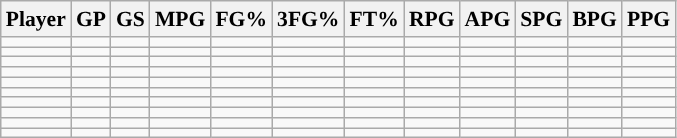<table class="wikitable sortable" style="font-size: 90%">
<tr>
<th>Player</th>
<th>GP</th>
<th>GS</th>
<th>MPG</th>
<th>FG%</th>
<th>3FG%</th>
<th>FT%</th>
<th>RPG</th>
<th>APG</th>
<th>SPG</th>
<th>BPG</th>
<th>PPG</th>
</tr>
<tr>
<td></td>
<td></td>
<td></td>
<td></td>
<td></td>
<td></td>
<td></td>
<td></td>
<td></td>
<td></td>
<td></td>
<td></td>
</tr>
<tr>
<td></td>
<td></td>
<td></td>
<td></td>
<td></td>
<td></td>
<td></td>
<td></td>
<td></td>
<td></td>
<td></td>
<td></td>
</tr>
<tr>
<td></td>
<td></td>
<td></td>
<td></td>
<td></td>
<td></td>
<td></td>
<td></td>
<td></td>
<td></td>
<td></td>
<td></td>
</tr>
<tr>
<td></td>
<td></td>
<td></td>
<td></td>
<td></td>
<td></td>
<td></td>
<td></td>
<td></td>
<td></td>
<td></td>
<td></td>
</tr>
<tr>
<td></td>
<td></td>
<td></td>
<td></td>
<td></td>
<td></td>
<td></td>
<td></td>
<td></td>
<td></td>
<td></td>
<td></td>
</tr>
<tr>
<td></td>
<td></td>
<td></td>
<td></td>
<td></td>
<td></td>
<td></td>
<td></td>
<td></td>
<td></td>
<td></td>
<td></td>
</tr>
<tr>
<td></td>
<td></td>
<td></td>
<td></td>
<td></td>
<td></td>
<td></td>
<td></td>
<td></td>
<td></td>
<td></td>
<td></td>
</tr>
<tr>
<td></td>
<td></td>
<td></td>
<td></td>
<td></td>
<td></td>
<td></td>
<td></td>
<td></td>
<td></td>
<td></td>
<td></td>
</tr>
<tr>
<td></td>
<td></td>
<td></td>
<td></td>
<td></td>
<td></td>
<td></td>
<td></td>
<td></td>
<td></td>
<td></td>
<td></td>
</tr>
<tr>
<td></td>
<td></td>
<td></td>
<td></td>
<td></td>
<td></td>
<td></td>
<td></td>
<td></td>
<td></td>
<td></td>
<td></td>
</tr>
</table>
